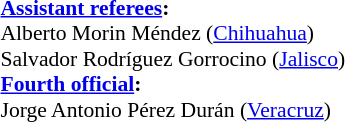<table width=100% style="font-size:90%">
<tr>
<td><br><strong><a href='#'>Assistant referees</a>:</strong>
<br>Alberto Morin Méndez (<a href='#'>Chihuahua</a>)
<br>Salvador Rodríguez Gorrocino (<a href='#'>Jalisco</a>)
<br><strong><a href='#'>Fourth official</a>:</strong>
<br>Jorge Antonio Pérez Durán (<a href='#'>Veracruz</a>)</td>
</tr>
</table>
